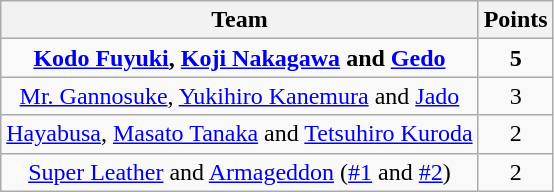<table class="wikitable" style="text-align:center">
<tr>
<th>Team</th>
<th>Points</th>
</tr>
<tr>
<td><strong><a href='#'>Kodo Fuyuki</a>, <a href='#'>Koji Nakagawa</a> and <a href='#'>Gedo</a></strong></td>
<td><strong>5</strong></td>
</tr>
<tr>
<td><a href='#'>Mr. Gannosuke</a>, <a href='#'>Yukihiro Kanemura</a> and <a href='#'>Jado</a></td>
<td>3</td>
</tr>
<tr>
<td><a href='#'>Hayabusa</a>, <a href='#'>Masato Tanaka</a> and <a href='#'>Tetsuhiro Kuroda</a></td>
<td>2</td>
</tr>
<tr>
<td><a href='#'>Super Leather</a> and <a href='#'>Armageddon</a> (<a href='#'>#1</a> and <a href='#'>#2</a>)</td>
<td>2</td>
</tr>
</table>
